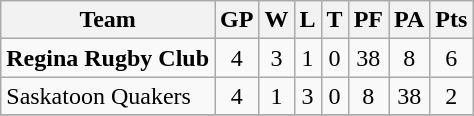<table class="wikitable">
<tr>
<th>Team</th>
<th>GP</th>
<th>W</th>
<th>L</th>
<th>T</th>
<th>PF</th>
<th>PA</th>
<th>Pts</th>
</tr>
<tr align="center">
<td align="left"><strong>Regina Rugby Club</strong></td>
<td>4</td>
<td>3</td>
<td>1</td>
<td>0</td>
<td>38</td>
<td>8</td>
<td>6</td>
</tr>
<tr align="center">
<td align="left">Saskatoon Quakers</td>
<td>4</td>
<td>1</td>
<td>3</td>
<td>0</td>
<td>8</td>
<td>38</td>
<td>2</td>
</tr>
<tr align="center">
</tr>
</table>
